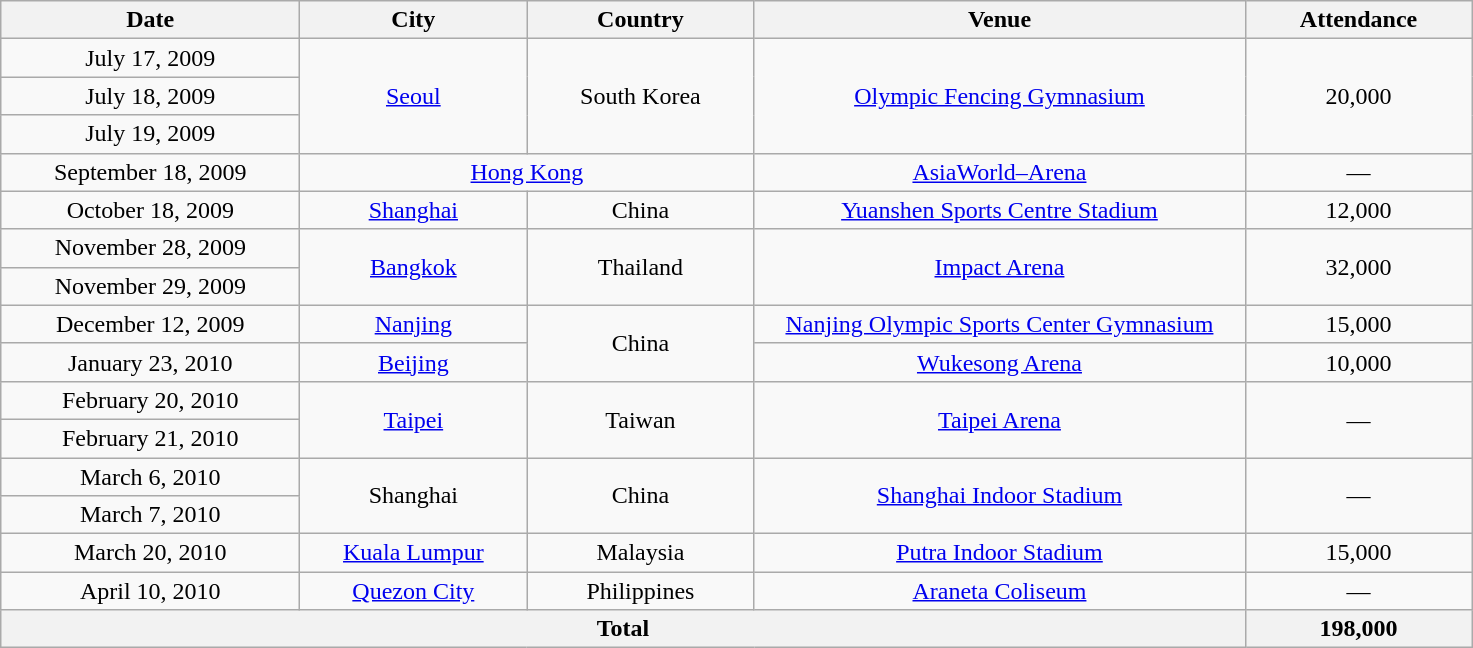<table class="wikitable" style="text-align:center;">
<tr>
<th scope="col" style="width:12em;">Date</th>
<th scope="col" style="width:9em;">City</th>
<th scope="col" style="width:9em;">Country</th>
<th scope="col" style="width:20em;">Venue</th>
<th scope="col" style="width:9em;">Attendance</th>
</tr>
<tr>
<td>July 17, 2009</td>
<td rowspan="3"><a href='#'>Seoul</a></td>
<td rowspan="3">South Korea</td>
<td rowspan="3"><a href='#'>Olympic Fencing Gymnasium</a></td>
<td rowspan="3">20,000</td>
</tr>
<tr>
<td>July 18, 2009</td>
</tr>
<tr>
<td>July 19, 2009</td>
</tr>
<tr>
<td>September 18, 2009</td>
<td colspan="2" rowspan="1"><a href='#'>Hong Kong</a></td>
<td><a href='#'>AsiaWorld–Arena</a></td>
<td>—</td>
</tr>
<tr>
<td>October 18, 2009</td>
<td><a href='#'>Shanghai</a></td>
<td>China</td>
<td><a href='#'>Yuanshen Sports Centre Stadium</a></td>
<td>12,000</td>
</tr>
<tr>
<td>November 28, 2009</td>
<td rowspan="2"><a href='#'>Bangkok</a></td>
<td rowspan="2">Thailand</td>
<td rowspan="2"><a href='#'>Impact Arena</a></td>
<td rowspan="2">32,000</td>
</tr>
<tr>
<td>November 29, 2009</td>
</tr>
<tr>
<td>December 12, 2009</td>
<td><a href='#'>Nanjing</a></td>
<td rowspan="2">China</td>
<td><a href='#'>Nanjing Olympic Sports Center Gymnasium</a></td>
<td>15,000</td>
</tr>
<tr>
<td>January 23, 2010</td>
<td><a href='#'>Beijing</a></td>
<td><a href='#'>Wukesong Arena</a></td>
<td>10,000</td>
</tr>
<tr>
<td>February 20, 2010</td>
<td rowspan="2"><a href='#'>Taipei</a></td>
<td rowspan="2">Taiwan</td>
<td rowspan="2"><a href='#'>Taipei Arena</a></td>
<td rowspan="2">—</td>
</tr>
<tr>
<td>February 21, 2010</td>
</tr>
<tr>
<td>March 6, 2010</td>
<td rowspan="2">Shanghai</td>
<td rowspan="2">China</td>
<td rowspan="2"><a href='#'>Shanghai Indoor Stadium</a></td>
<td rowspan="2">—</td>
</tr>
<tr>
<td>March 7, 2010</td>
</tr>
<tr>
<td>March 20, 2010</td>
<td><a href='#'>Kuala Lumpur</a></td>
<td>Malaysia</td>
<td><a href='#'>Putra Indoor Stadium</a></td>
<td>15,000</td>
</tr>
<tr>
<td>April 10, 2010</td>
<td><a href='#'>Quezon City</a></td>
<td>Philippines</td>
<td><a href='#'>Araneta Coliseum</a></td>
<td>—</td>
</tr>
<tr>
<th colspan="4">Total</th>
<th>198,000</th>
</tr>
</table>
